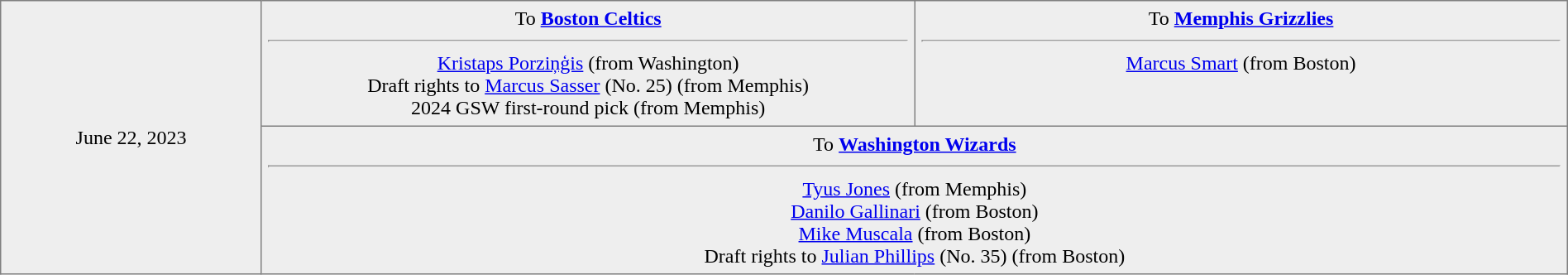<table border="1" style="border-collapse:collapse; text-align:center; width:100%;" cellpadding="5">
<tr bgcolor="eeeeee">
<td style="width:12%" rowspan=2>June 22, 2023</td>
<td style="width:30%" valign="top">To <strong><a href='#'>Boston Celtics</a></strong><hr><a href='#'>Kristaps Porziņģis</a> (from Washington)<br>Draft rights to <a href='#'>Marcus Sasser</a> (No. 25) (from Memphis)<br>2024 GSW first-round pick (from Memphis)</td>
<td style="width:30%" valign="top">To <strong><a href='#'>Memphis Grizzlies</a></strong><hr><a href='#'>Marcus Smart</a> (from Boston)</td>
</tr>
<tr style="background:#eee;">
<td style="width:30%" valign="top" colspan=2>To <strong><a href='#'>Washington Wizards</a></strong><hr><a href='#'>Tyus Jones</a> (from Memphis)<br><a href='#'>Danilo Gallinari</a> (from Boston)<br><a href='#'>Mike Muscala</a> (from Boston)<br>Draft rights to <a href='#'>Julian Phillips</a> (No. 35) (from Boston)</td>
</tr>
</table>
